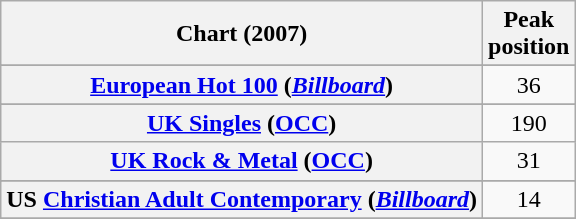<table class="wikitable sortable plainrowheaders" style="text-align:center">
<tr>
<th scope="col">Chart (2007)</th>
<th scope="col">Peak<br>position</th>
</tr>
<tr>
</tr>
<tr>
</tr>
<tr>
</tr>
<tr>
</tr>
<tr>
<th scope="row"><a href='#'>European Hot 100</a> (<em><a href='#'>Billboard</a></em>)</th>
<td>36</td>
</tr>
<tr>
</tr>
<tr>
</tr>
<tr>
</tr>
<tr>
</tr>
<tr>
<th scope="row"><a href='#'>UK Singles</a> (<a href='#'>OCC</a>)</th>
<td>190</td>
</tr>
<tr>
<th scope="row"><a href='#'>UK Rock & Metal</a> (<a href='#'>OCC</a>)</th>
<td>31</td>
</tr>
<tr>
</tr>
<tr>
</tr>
<tr>
</tr>
<tr>
</tr>
<tr>
<th scope="row">US <a href='#'>Christian Adult Contemporary</a> (<em><a href='#'>Billboard</a></em>)</th>
<td>14</td>
</tr>
<tr>
</tr>
</table>
